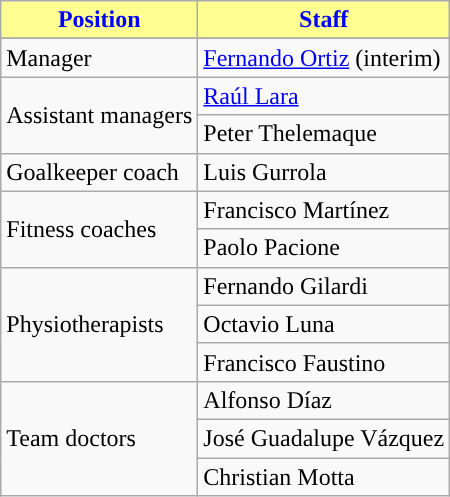<table class="wikitable">
<tr>
<th style=background-color:#FFFF91;color:Blue>Position</th>
<th style=background-color:#FFFF91;color:Blue>Staff</th>
</tr>
<tr>
</tr>
<tr>
<td>Manager</td>
<td> <a href='#'>Fernando Ortiz</a> (interim)</td>
</tr>
<tr>
<td rowspan="2">Assistant managers</td>
<td> <a href='#'>Raúl Lara</a></td>
</tr>
<tr>
<td> Peter Thelemaque</td>
</tr>
<tr>
<td>Goalkeeper coach</td>
<td> Luis Gurrola</td>
</tr>
<tr>
<td rowspan="2">Fitness coaches</td>
<td> Francisco Martínez</td>
</tr>
<tr>
<td> Paolo Pacione</td>
</tr>
<tr>
<td rowspan="3">Physiotherapists</td>
<td> Fernando Gilardi</td>
</tr>
<tr>
<td> Octavio Luna</td>
</tr>
<tr>
<td> Francisco Faustino</td>
</tr>
<tr>
<td rowspan="3 ">Team doctors</td>
<td> Alfonso Díaz</td>
</tr>
<tr>
<td> José Guadalupe Vázquez</td>
</tr>
<tr>
<td> Christian Motta</td>
</tr>
</table>
